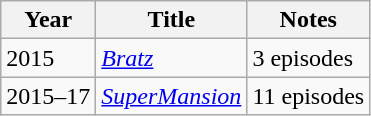<table class="wikitable sortable">
<tr>
<th>Year</th>
<th>Title</th>
<th>Notes</th>
</tr>
<tr>
<td>2015</td>
<td><em><a href='#'>Bratz</a></em></td>
<td>3 episodes</td>
</tr>
<tr>
<td>2015–17</td>
<td><em><a href='#'>SuperMansion</a></em></td>
<td>11 episodes</td>
</tr>
</table>
